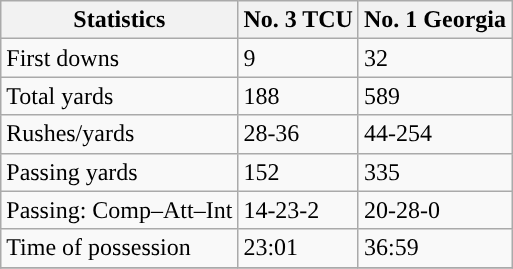<table class="wikitable" style="float: left;">
<tr>
<th>Statistics</th>
<th>No. 3 TCU</th>
<th>No. 1 Georgia</th>
</tr>
<tr>
<td>First downs</td>
<td>9</td>
<td>32</td>
</tr>
<tr>
<td>Total yards</td>
<td>188</td>
<td>589</td>
</tr>
<tr>
<td>Rushes/yards</td>
<td>28-36</td>
<td>44-254</td>
</tr>
<tr>
<td>Passing yards</td>
<td>152</td>
<td>335</td>
</tr>
<tr>
<td>Passing: Comp–Att–Int</td>
<td>14-23-2</td>
<td>20-28-0</td>
</tr>
<tr>
<td>Time of possession</td>
<td>23:01</td>
<td>36:59</td>
</tr>
<tr>
</tr>
</table>
